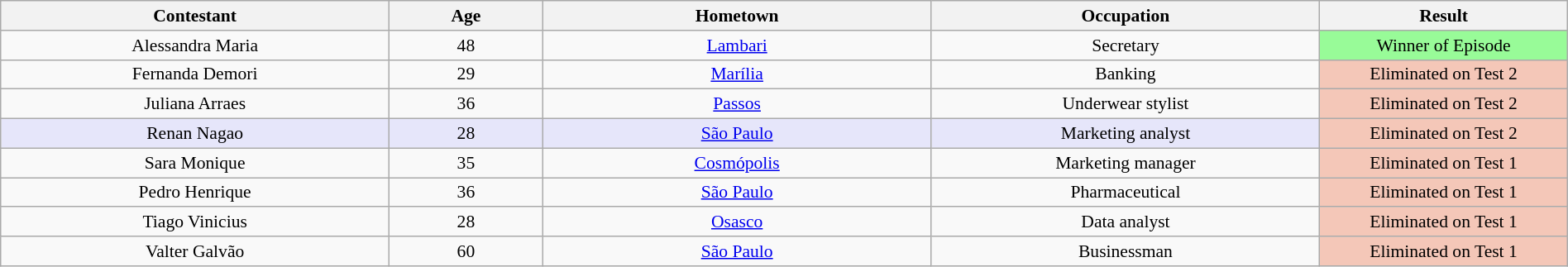<table class="wikitable sortable" style="text-align:center; font-size:90%; width:100%;">
<tr>
<th width="200px">Contestant</th>
<th width="075px">Age</th>
<th width="200px">Hometown</th>
<th width="200px">Occupation</th>
<th width="125px">Result</th>
</tr>
<tr>
<td>Alessandra Maria</td>
<td>48</td>
<td><a href='#'>Lambari</a></td>
<td>Secretary</td>
<td bgcolor=98FB98>Winner of Episode</td>
</tr>
<tr>
<td>Fernanda Demori</td>
<td>29</td>
<td><a href='#'>Marília</a></td>
<td>Banking</td>
<td bgcolor=F4C7B8>Eliminated on Test 2</td>
</tr>
<tr>
<td>Juliana Arraes</td>
<td>36</td>
<td><a href='#'>Passos</a></td>
<td>Underwear stylist</td>
<td bgcolor=F4C7B8>Eliminated on Test 2</td>
</tr>
<tr bgcolor=E6E6FA>
<td>Renan Nagao</td>
<td>28</td>
<td><a href='#'>São Paulo</a></td>
<td>Marketing analyst</td>
<td bgcolor=F4C7B8>Eliminated on Test 2</td>
</tr>
<tr>
<td>Sara Monique</td>
<td>35</td>
<td><a href='#'>Cosmópolis</a></td>
<td>Marketing manager</td>
<td bgcolor=F4C7B8>Eliminated on Test 1</td>
</tr>
<tr>
<td>Pedro Henrique</td>
<td>36</td>
<td><a href='#'>São Paulo</a></td>
<td>Pharmaceutical</td>
<td bgcolor=F4C7B8>Eliminated on Test 1</td>
</tr>
<tr>
<td>Tiago Vinicius</td>
<td>28</td>
<td><a href='#'>Osasco</a></td>
<td>Data analyst</td>
<td bgcolor=F4C7B8>Eliminated on Test 1</td>
</tr>
<tr>
<td>Valter Galvão</td>
<td>60</td>
<td><a href='#'>São Paulo</a></td>
<td>Businessman</td>
<td bgcolor=F4C7B8>Eliminated on Test 1</td>
</tr>
</table>
